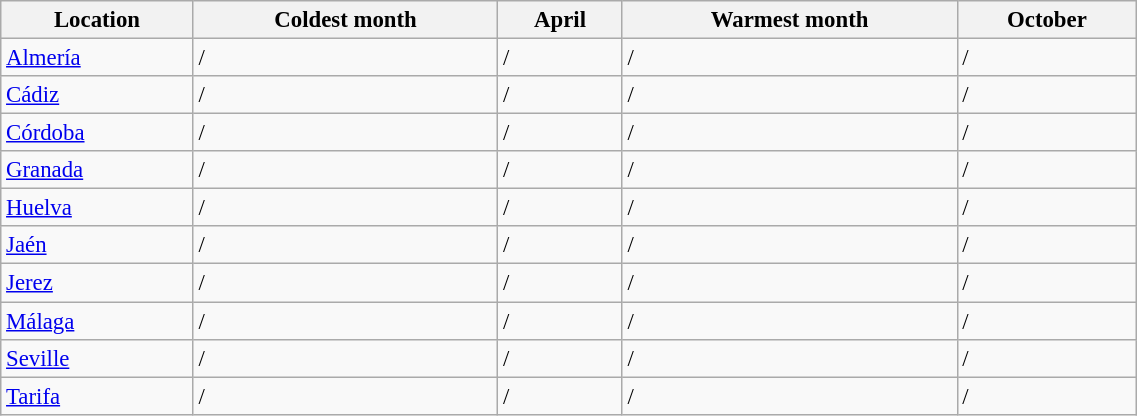<table class="wikitable sortable" style="width:60%; font-size:95%;">
<tr>
<th>Location</th>
<th>Coldest month</th>
<th>April</th>
<th>Warmest month</th>
<th>October</th>
</tr>
<tr>
<td><a href='#'>Almería</a></td>
<td>/ </td>
<td>/ </td>
<td>/ </td>
<td>/ </td>
</tr>
<tr>
<td><a href='#'>Cádiz</a></td>
<td>/ </td>
<td>/ </td>
<td>/ </td>
<td>/ </td>
</tr>
<tr>
<td><a href='#'>Córdoba</a></td>
<td>/ </td>
<td>/ </td>
<td>/ </td>
<td>/ </td>
</tr>
<tr>
<td><a href='#'>Granada</a></td>
<td>/ </td>
<td>/ </td>
<td>/ </td>
<td>/ </td>
</tr>
<tr>
<td><a href='#'>Huelva</a></td>
<td>/ </td>
<td>/ </td>
<td>/ </td>
<td>/ </td>
</tr>
<tr>
<td><a href='#'>Jaén</a></td>
<td>/ </td>
<td>/ </td>
<td>/ </td>
<td>/ </td>
</tr>
<tr>
<td><a href='#'>Jerez</a></td>
<td>/ </td>
<td>/ </td>
<td>/ </td>
<td>/ </td>
</tr>
<tr>
<td><a href='#'>Málaga</a></td>
<td>/ </td>
<td>/ </td>
<td>/ </td>
<td>/ </td>
</tr>
<tr>
<td><a href='#'>Seville</a></td>
<td>/ </td>
<td>/ </td>
<td>/ </td>
<td>/ </td>
</tr>
<tr>
<td><a href='#'>Tarifa</a></td>
<td>/ </td>
<td>/ </td>
<td>/ </td>
<td>/ </td>
</tr>
</table>
